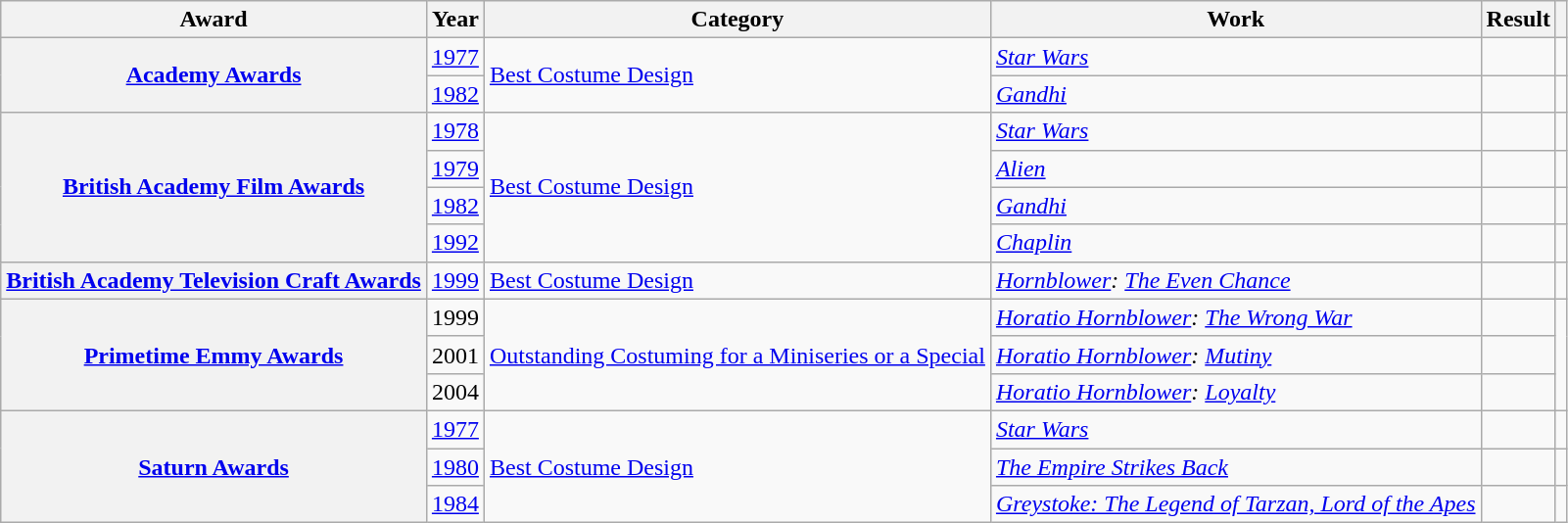<table class="wikitable">
<tr>
<th>Award</th>
<th>Year</th>
<th>Category</th>
<th>Work</th>
<th>Result</th>
<th class="unsortable"></th>
</tr>
<tr>
<th rowspan="2" scope="row" style="text-align:center;"><a href='#'>Academy Awards</a></th>
<td style="text-align:center;"><a href='#'>1977</a></td>
<td rowspan="2"><a href='#'>Best Costume Design</a></td>
<td><em><a href='#'>Star Wars</a></em></td>
<td></td>
<td style="text-align:center;"></td>
</tr>
<tr>
<td style="text-align:center;"><a href='#'>1982</a></td>
<td><em><a href='#'>Gandhi</a></em></td>
<td></td>
<td style="text-align:center;"></td>
</tr>
<tr>
<th rowspan="4" scope="row" style="text-align:center;"><a href='#'>British Academy Film Awards</a></th>
<td style="text-align:center;"><a href='#'>1978</a></td>
<td rowspan="4"><a href='#'>Best Costume Design</a></td>
<td><em><a href='#'>Star Wars</a></em></td>
<td></td>
<td style="text-align:center;"></td>
</tr>
<tr>
<td style="text-align:center;"><a href='#'>1979</a></td>
<td><em><a href='#'>Alien</a></em></td>
<td></td>
<td style="text-align:center;"></td>
</tr>
<tr>
<td style="text-align:center;"><a href='#'>1982</a></td>
<td><em><a href='#'>Gandhi</a></em></td>
<td></td>
<td style="text-align:center;"></td>
</tr>
<tr>
<td style="text-align:center;"><a href='#'>1992</a></td>
<td><em><a href='#'>Chaplin</a></em></td>
<td></td>
<td style="text-align:center;"></td>
</tr>
<tr>
<th scope="row" style="text-align:center;"><a href='#'>British Academy Television Craft Awards</a></th>
<td style="text-align:center;"><a href='#'>1999</a></td>
<td><a href='#'>Best Costume Design</a></td>
<td><em><a href='#'>Hornblower</a>: <a href='#'>The Even Chance</a></em></td>
<td></td>
<td style="text-align:center;"></td>
</tr>
<tr>
<th rowspan="3" scope="row" style="text-align:center;"><a href='#'>Primetime Emmy Awards</a></th>
<td style="text-align:center;">1999</td>
<td rowspan="3"><a href='#'>Outstanding Costuming for a Miniseries or a Special</a></td>
<td><em><a href='#'>Horatio Hornblower</a>: <a href='#'>The Wrong War</a></em></td>
<td></td>
<td rowspan="3" style="text-align:center;"></td>
</tr>
<tr>
<td style="text-align:center;">2001</td>
<td><em><a href='#'>Horatio Hornblower</a>: <a href='#'>Mutiny</a></em></td>
<td></td>
</tr>
<tr>
<td style="text-align:center;">2004</td>
<td><em><a href='#'>Horatio Hornblower</a>: <a href='#'>Loyalty</a></em></td>
<td></td>
</tr>
<tr>
<th rowspan="3" scope="row" style="text-align:center;"><a href='#'>Saturn Awards</a></th>
<td style="text-align:center;"><a href='#'>1977</a></td>
<td rowspan="3"><a href='#'>Best Costume Design</a></td>
<td><em><a href='#'>Star Wars</a></em></td>
<td></td>
<td style="text-align:center;"></td>
</tr>
<tr>
<td style="text-align:center;"><a href='#'>1980</a></td>
<td><em><a href='#'>The Empire Strikes Back</a></em></td>
<td></td>
<td style="text-align:center;"></td>
</tr>
<tr>
<td style="text-align:center;"><a href='#'>1984</a></td>
<td><em><a href='#'>Greystoke: The Legend of Tarzan, Lord of the Apes</a></em></td>
<td></td>
<td style="text-align:center;"></td>
</tr>
</table>
